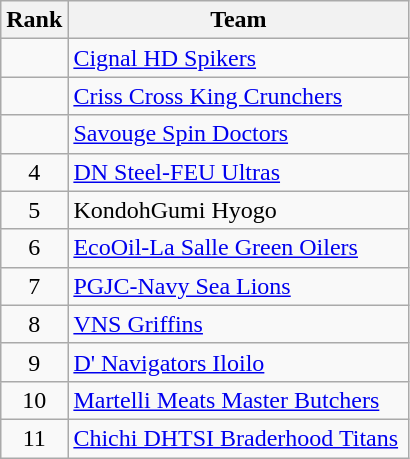<table class="wikitable" style="text-align: center">
<tr>
<th width=>Rank</th>
<th width=220>Team</th>
</tr>
<tr>
<td></td>
<td style="text-align:left"><a href='#'>Cignal HD Spikers</a></td>
</tr>
<tr>
<td></td>
<td style="text-align:left"><a href='#'>Criss Cross King Crunchers</a></td>
</tr>
<tr>
<td></td>
<td style="text-align:left"><a href='#'>Savouge Spin Doctors</a></td>
</tr>
<tr>
<td>4</td>
<td style="text-align:left"><a href='#'>DN Steel-FEU Ultras</a></td>
</tr>
<tr>
<td>5</td>
<td style="text-align:left">KondohGumi Hyogo</td>
</tr>
<tr>
<td>6</td>
<td style="text-align:left"><a href='#'>EcoOil-La Salle Green Oilers</a></td>
</tr>
<tr>
<td>7</td>
<td style="text-align:left"><a href='#'>PGJC-Navy Sea Lions</a></td>
</tr>
<tr>
<td>8</td>
<td style="text-align:left"><a href='#'>VNS Griffins</a></td>
</tr>
<tr>
<td>9</td>
<td style="text-align:left"><a href='#'>D' Navigators Iloilo</a></td>
</tr>
<tr>
<td>10</td>
<td style="text-align:left"><a href='#'>Martelli Meats Master Butchers</a></td>
</tr>
<tr>
<td>11</td>
<td style="text-align:left"><a href='#'>Chichi DHTSI Braderhood Titans</a></td>
</tr>
</table>
